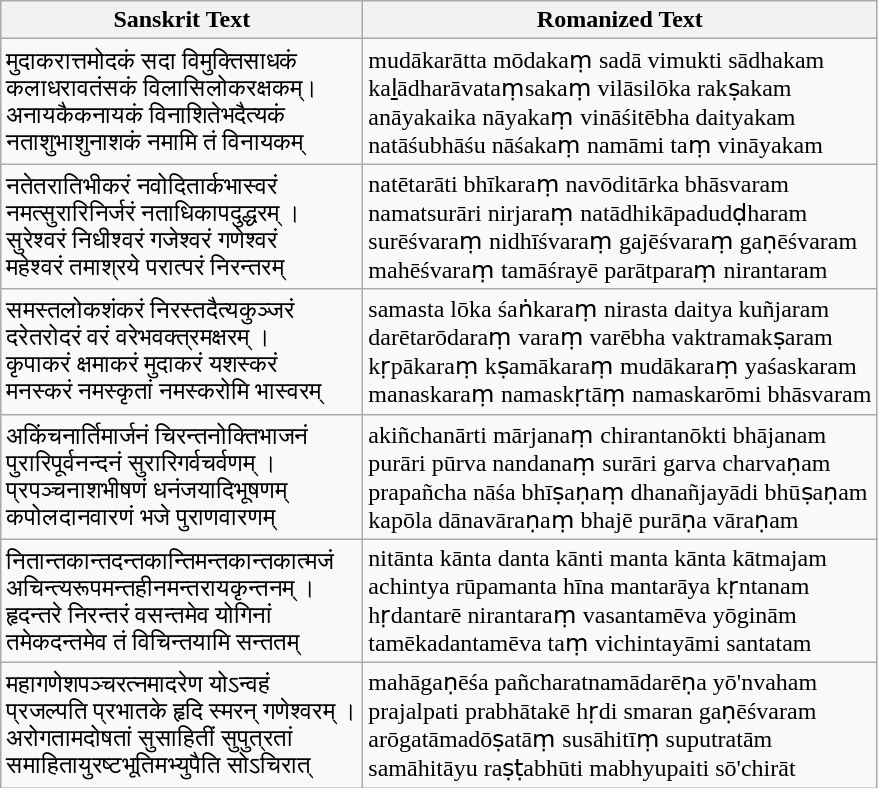<table class="wikitable">
<tr>
<th>Sanskrit Text</th>
<th>Romanized Text</th>
</tr>
<tr>
<td>मुदाकरात्तमोदकं सदा विमुक्तिसाधकं<br>कलाधरावतंसकं विलासिलोकरक्षकम्।<br>अनायकैकनायकं विनाशितेभदैत्यकं<br>नताशुभाशुनाशकं नमामि तं विनायकम्</td>
<td>mudākarātta mōdakaṃ sadā vimukti sādhakam<br>kaḻādharāvataṃsakaṃ vilāsilōka rakṣakam<br>anāyakaika nāyakaṃ vināśitēbha daityakam<br>natāśubhāśu nāśakaṃ namāmi taṃ vināyakam</td>
</tr>
<tr>
<td>नतेतरातिभीकरं नवोदितार्कभास्वरं<br>नमत्सुरारिनिर्जरं नताधिकापदुद्धरम् ।<br>सुरेश्वरं निधीश्वरं गजेश्वरं गणेश्वरं<br>महेश्वरं तमाश्रये परात्परं निरन्तरम्</td>
<td>natētarāti bhīkaraṃ navōditārka bhāsvaram<br>namatsurāri nirjaraṃ natādhikāpadudḍharam<br>surēśvaraṃ nidhīśvaraṃ gajēśvaraṃ gaṇēśvaram<br>mahēśvaraṃ tamāśrayē parātparaṃ nirantaram</td>
</tr>
<tr>
<td>समस्तलोकशंकरं निरस्तदैत्यकुञ्जरं<br>दरेतरोदरं वरं वरेभवक्त्रमक्षरम् ।<br>कृपाकरं क्षमाकरं मुदाकरं यशस्करं<br>मनस्करं नमस्कृतां नमस्करोमि भास्वरम्</td>
<td>samasta lōka śaṅkaraṃ nirasta daitya kuñjaram<br>darētarōdaraṃ varaṃ varēbha vaktramakṣaram<br>kṛpākaraṃ kṣamākaraṃ mudākaraṃ yaśaskaram<br>manaskaraṃ namaskṛtāṃ namaskarōmi bhāsvaram</td>
</tr>
<tr>
<td>अकिंचनार्तिमार्जनं चिरन्तनोक्तिभाजनं<br>पुरारिपूर्वनन्दनं सुरारिगर्वचर्वणम् ।<br>प्रपञ्चनाशभीषणं धनंजयादिभूषणम्<br>कपोलदानवारणं भजे पुराणवारणम्</td>
<td>akiñchanārti mārjanaṃ chirantanōkti bhājanam<br>purāri pūrva nandanaṃ surāri garva charvaṇam<br>prapañcha nāśa bhīṣaṇaṃ dhanañjayādi bhūṣaṇam<br>kapōla dānavāraṇaṃ bhajē purāṇa vāraṇam</td>
</tr>
<tr>
<td>नितान्तकान्तदन्तकान्तिमन्तकान्तकात्मजं<br>अचिन्त्यरूपमन्तहीनमन्तरायकृन्तनम् ।<br>हृदन्तरे निरन्तरं वसन्तमेव योगिनां<br>तमेकदन्तमेव तं विचिन्तयामि सन्ततम्</td>
<td>nitānta kānta danta kānti manta kānta kātmajam<br>achintya rūpamanta hīna mantarāya kṛntanam<br>hṛdantarē nirantaraṃ vasantamēva yōginām<br>tamēkadantamēva taṃ vichintayāmi santatam</td>
</tr>
<tr>
<td>महागणेशपञ्चरत्नमादरेण योऽन्वहं<br>प्रजल्पति प्रभातके हृदि स्मरन् गणेश्वरम् ।<br>अरोगतामदोषतां सुसाहितीं सुपुत्रतां<br>समाहितायुरष्टभूतिमभ्युपैति सोऽचिरात्</td>
<td>mahāgaṇēśa pañcharatnamādarēṇa yō'nvaham<br>prajalpati prabhātakē hṛdi smaran gaṇēśvaram<br>arōgatāmadōṣatāṃ susāhitīṃ suputratām<br>samāhitāyu raṣṭabhūti mabhyupaiti sō'chirāt</td>
</tr>
</table>
